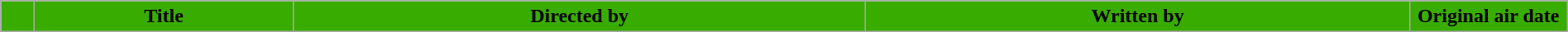<table class="wikitable plainrowheaders" style="width:100%; margin:auto;">
<tr>
<th style="background-color: #39AC00;" width="20"></th>
<th style="background-color: #39AC00;">Title</th>
<th style="background-color: #39AC00;">Directed by</th>
<th style="background-color: #39AC00;">Written by</th>
<th style="background-color: #39AC00;" width="120">Original air date<br>































</th>
</tr>
</table>
